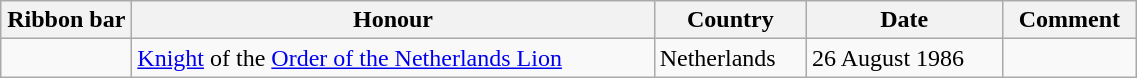<table class="wikitable" style="width:60%;">
<tr>
<th style="width:80px;">Ribbon bar</th>
<th>Honour</th>
<th>Country</th>
<th>Date</th>
<th>Comment</th>
</tr>
<tr>
<td></td>
<td><a href='#'>Knight</a> of the <a href='#'>Order of the Netherlands Lion</a></td>
<td>Netherlands</td>
<td>26 August 1986</td>
<td></td>
</tr>
</table>
